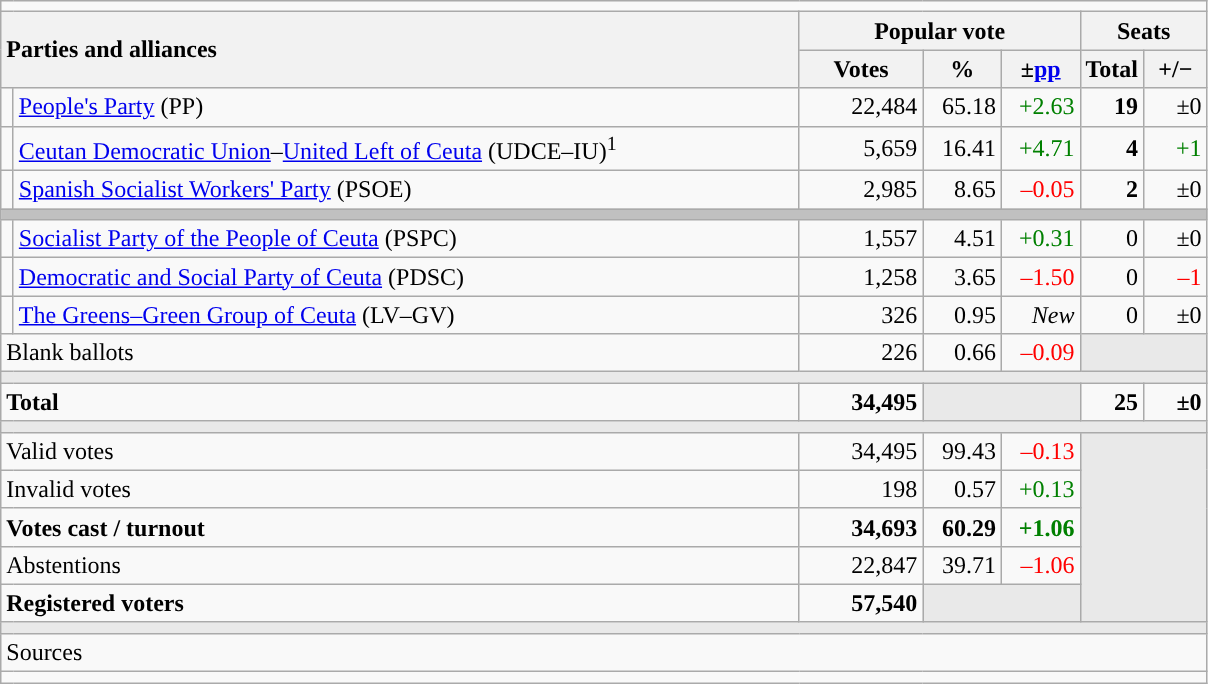<table class="wikitable" style="text-align:right;">
<tr>
<td colspan="7"></td>
</tr>
<tr>
<th style="text-align:left;" rowspan="2" colspan="2" width="525">Parties and alliances</th>
<th colspan="3">Popular vote</th>
<th colspan="2">Seats</th>
</tr>
<tr>
<th width="75">Votes</th>
<th width="45">%</th>
<th width="45">±<a href='#'>pp</a></th>
<th width="35">Total</th>
<th width="35">+/−</th>
</tr>
<tr>
<td width="1" style="color:inherit;background:"></td>
<td align="left"><a href='#'>People's Party</a> (PP)</td>
<td>22,484</td>
<td>65.18</td>
<td style="color:green;">+2.63</td>
<td><strong>19</strong></td>
<td>±0</td>
</tr>
<tr>
<td style="color:inherit;background:"></td>
<td align="left"><a href='#'>Ceutan Democratic Union</a>–<a href='#'>United Left of Ceuta</a> (UDCE–IU)<sup>1</sup></td>
<td>5,659</td>
<td>16.41</td>
<td style="color:green;">+4.71</td>
<td><strong>4</strong></td>
<td style="color:green;">+1</td>
</tr>
<tr>
<td style="color:inherit;background:"></td>
<td align="left"><a href='#'>Spanish Socialist Workers' Party</a> (PSOE)</td>
<td>2,985</td>
<td>8.65</td>
<td style="color:red;">–0.05</td>
<td><strong>2</strong></td>
<td>±0</td>
</tr>
<tr>
<td colspan="7" bgcolor="#C0C0C0"></td>
</tr>
<tr>
<td style="color:inherit;background:"></td>
<td align="left"><a href='#'>Socialist Party of the People of Ceuta</a> (PSPC)</td>
<td>1,557</td>
<td>4.51</td>
<td style="color:green;">+0.31</td>
<td>0</td>
<td>±0</td>
</tr>
<tr>
<td style="color:inherit;background:"></td>
<td align="left"><a href='#'>Democratic and Social Party of Ceuta</a> (PDSC)</td>
<td>1,258</td>
<td>3.65</td>
<td style="color:red;">–1.50</td>
<td>0</td>
<td style="color:red;">–1</td>
</tr>
<tr>
<td style="color:inherit;background:"></td>
<td align="left"><a href='#'>The Greens–Green Group of Ceuta</a> (LV–GV)</td>
<td>326</td>
<td>0.95</td>
<td><em>New</em></td>
<td>0</td>
<td>±0</td>
</tr>
<tr>
<td align="left" colspan="2">Blank ballots</td>
<td>226</td>
<td>0.66</td>
<td style="color:red;">–0.09</td>
<td bgcolor="#E9E9E9" colspan="2"></td>
</tr>
<tr>
<td colspan="7" bgcolor="#E9E9E9"></td>
</tr>
<tr style="font-weight:bold;">
<td align="left" colspan="2">Total</td>
<td>34,495</td>
<td bgcolor="#E9E9E9" colspan="2"></td>
<td>25</td>
<td>±0</td>
</tr>
<tr>
<td colspan="7" bgcolor="#E9E9E9"></td>
</tr>
<tr>
<td align="left" colspan="2">Valid votes</td>
<td>34,495</td>
<td>99.43</td>
<td style="color:red;">–0.13</td>
<td bgcolor="#E9E9E9" colspan="2" rowspan="5"></td>
</tr>
<tr>
<td align="left" colspan="2">Invalid votes</td>
<td>198</td>
<td>0.57</td>
<td style="color:green;">+0.13</td>
</tr>
<tr style="font-weight:bold;">
<td align="left" colspan="2">Votes cast / turnout</td>
<td>34,693</td>
<td>60.29</td>
<td style="color:green;">+1.06</td>
</tr>
<tr>
<td align="left" colspan="2">Abstentions</td>
<td>22,847</td>
<td>39.71</td>
<td style="color:red;">–1.06</td>
</tr>
<tr style="font-weight:bold;">
<td align="left" colspan="2">Registered voters</td>
<td>57,540</td>
<td bgcolor="#E9E9E9" colspan="2"></td>
</tr>
<tr>
<td colspan="7" bgcolor="#E9E9E9"></td>
</tr>
<tr>
<td align="left" colspan="7">Sources</td>
</tr>
<tr>
<td colspan="7" style="text-align:left; max-width:790px;"></td>
</tr>
</table>
